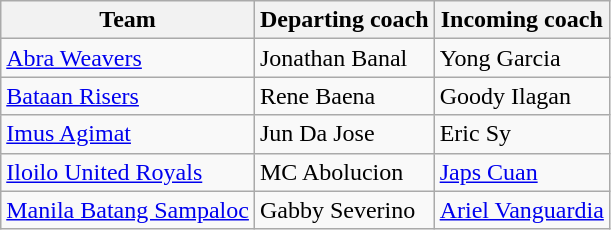<table class="wikitable">
<tr>
<th>Team</th>
<th>Departing coach</th>
<th>Incoming coach</th>
</tr>
<tr>
<td><a href='#'>Abra Weavers</a></td>
<td>Jonathan Banal</td>
<td>Yong Garcia</td>
</tr>
<tr>
<td><a href='#'>Bataan Risers</a></td>
<td>Rene Baena</td>
<td>Goody Ilagan</td>
</tr>
<tr>
<td><a href='#'>Imus Agimat</a></td>
<td>Jun Da Jose</td>
<td>Eric Sy</td>
</tr>
<tr>
<td><a href='#'>Iloilo United Royals</a></td>
<td>MC Abolucion</td>
<td><a href='#'>Japs Cuan</a></td>
</tr>
<tr>
<td><a href='#'>Manila Batang Sampaloc</a></td>
<td>Gabby Severino</td>
<td><a href='#'>Ariel Vanguardia</a></td>
</tr>
</table>
